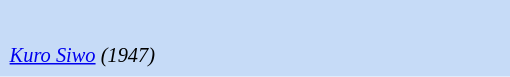<table class="toccolours" style="float: right; margin-left: 0.5em; margin-right: 1em; font-size: 85%; background:#c6dbf7; color:black; width:25em; max-width: 35%;" cellspacing="5">
<tr>
<td style="text-align: left;"><br></td>
</tr>
<tr>
<td style="text-align: left;"><em><a href='#'>Kuro Siwo</a> (1947)</em></td>
</tr>
</table>
